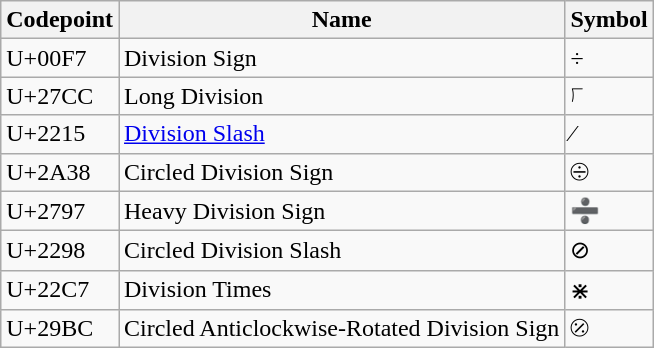<table class="wikitable">
<tr>
<th>Codepoint</th>
<th>Name</th>
<th>Symbol</th>
</tr>
<tr>
<td>U+00F7</td>
<td>Division Sign</td>
<td>÷</td>
</tr>
<tr>
<td>U+27CC</td>
<td>Long Division</td>
<td>⟌</td>
</tr>
<tr>
<td>U+2215</td>
<td><a href='#'>Division Slash</a></td>
<td>∕</td>
</tr>
<tr>
<td>U+2A38</td>
<td>Circled Division Sign</td>
<td>⨸</td>
</tr>
<tr>
<td>U+2797</td>
<td>Heavy Division Sign</td>
<td>➗</td>
</tr>
<tr>
<td>U+2298</td>
<td>Circled Division Slash</td>
<td>⊘</td>
</tr>
<tr>
<td>U+22C7</td>
<td>Division Times</td>
<td>⋇</td>
</tr>
<tr>
<td>U+29BC</td>
<td>Circled Anticlockwise-Rotated Division Sign</td>
<td>⦼</td>
</tr>
</table>
